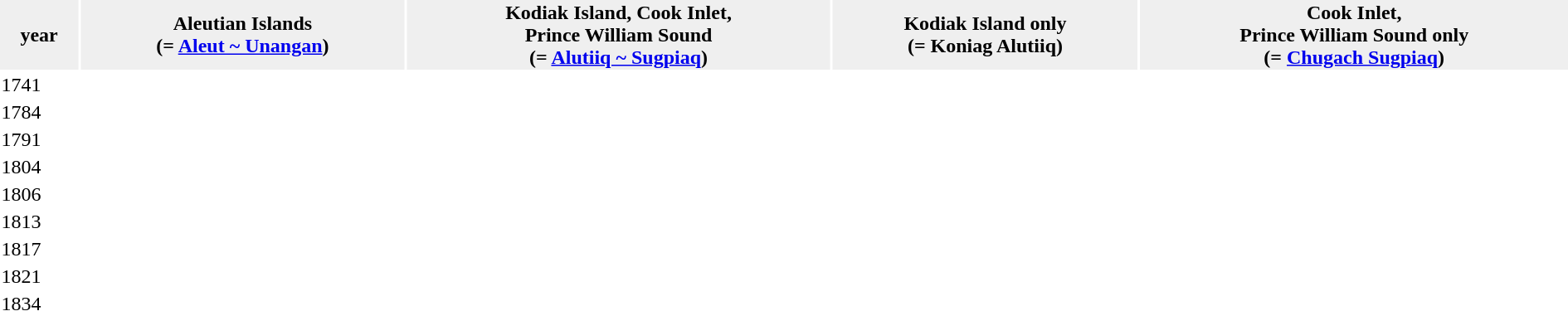<table class="toccolours" style="width: 100%; border-top: none;">
<tr style="background:#efefef;">
<th>year</th>
<th>Aleutian Islands <br>(= <a href='#'>Aleut ~ Unangan</a>)</th>
<th>Kodiak Island, Cook Inlet, <br>Prince William Sound<br>(= <a href='#'>Alutiiq ~ Sugpiaq</a>)</th>
<th>Kodiak Island only<br>(= Koniag Alutiiq)</th>
<th>Cook Inlet, <br>Prince William Sound only<br>(= <a href='#'>Chugach Sugpiaq</a>)</th>
</tr>
<tr style="background:#ffffff">
<td>1741</td>
<td></td>
<td></td>
<td></td>
<td></td>
</tr>
<tr style="background:#ffffff">
<td>1784</td>
<td></td>
<td></td>
<td></td>
<td></td>
</tr>
<tr style="background:#ffffff">
<td>1791</td>
<td></td>
<td></td>
<td></td>
<td></td>
</tr>
<tr style="background:#ffffff">
<td>1804</td>
<td></td>
<td></td>
<td></td>
<td></td>
</tr>
<tr style="background:#ffffff">
<td>1806</td>
<td></td>
<td></td>
<td></td>
<td></td>
</tr>
<tr style="background:#ffffff">
<td>1813</td>
<td></td>
<td></td>
<td></td>
<td></td>
</tr>
<tr style="background:#ffffff">
<td>1817</td>
<td></td>
<td></td>
<td></td>
<td></td>
</tr>
<tr style="background:#ffffff">
<td>1821</td>
<td></td>
<td></td>
<td></td>
<td></td>
</tr>
<tr style="background:#ffffff">
<td>1834</td>
<td></td>
<td></td>
<td></td>
<td></td>
</tr>
<tr>
</tr>
</table>
